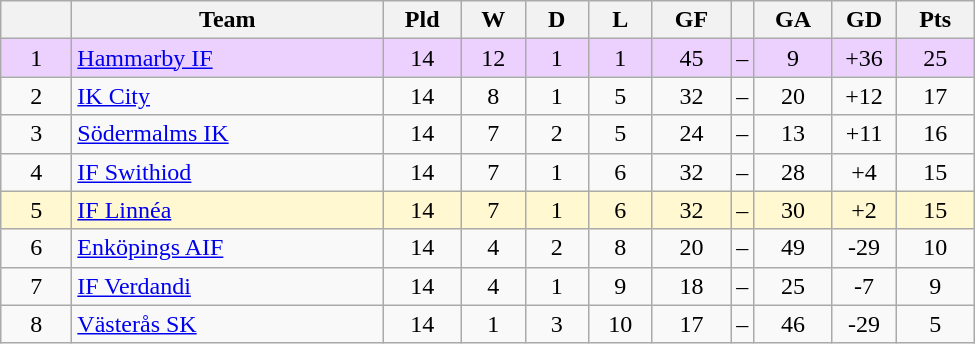<table class="wikitable" style="text-align: center;">
<tr>
<th style="width: 40px;"></th>
<th style="width: 200px;">Team</th>
<th style="width: 45px;">Pld</th>
<th style="width: 35px;">W</th>
<th style="width: 35px;">D</th>
<th style="width: 35px;">L</th>
<th style="width: 45px;">GF</th>
<th></th>
<th style="width: 45px;">GA</th>
<th style="width: 35px;">GD</th>
<th style="width: 45px;">Pts</th>
</tr>
<tr style="background: #ecd1ff">
<td>1</td>
<td style="text-align: left;"><a href='#'>Hammarby IF</a></td>
<td>14</td>
<td>12</td>
<td>1</td>
<td>1</td>
<td>45</td>
<td>–</td>
<td>9</td>
<td>+36</td>
<td>25</td>
</tr>
<tr>
<td>2</td>
<td style="text-align: left;"><a href='#'>IK City</a></td>
<td>14</td>
<td>8</td>
<td>1</td>
<td>5</td>
<td>32</td>
<td>–</td>
<td>20</td>
<td>+12</td>
<td>17</td>
</tr>
<tr>
<td>3</td>
<td style="text-align: left;"><a href='#'>Södermalms IK</a></td>
<td>14</td>
<td>7</td>
<td>2</td>
<td>5</td>
<td>24</td>
<td>–</td>
<td>13</td>
<td>+11</td>
<td>16</td>
</tr>
<tr>
<td>4</td>
<td style="text-align: left;"><a href='#'>IF Swithiod</a></td>
<td>14</td>
<td>7</td>
<td>1</td>
<td>6</td>
<td>32</td>
<td>–</td>
<td>28</td>
<td>+4</td>
<td>15</td>
</tr>
<tr style="background: #fff8d1">
<td>5</td>
<td style="text-align: left;"><a href='#'>IF Linnéa</a></td>
<td>14</td>
<td>7</td>
<td>1</td>
<td>6</td>
<td>32</td>
<td>–</td>
<td>30</td>
<td>+2</td>
<td>15</td>
</tr>
<tr>
<td>6</td>
<td style="text-align: left;"><a href='#'>Enköpings AIF</a></td>
<td>14</td>
<td>4</td>
<td>2</td>
<td>8</td>
<td>20</td>
<td>–</td>
<td>49</td>
<td>-29</td>
<td>10</td>
</tr>
<tr>
<td>7</td>
<td style="text-align: left;"><a href='#'>IF Verdandi</a></td>
<td>14</td>
<td>4</td>
<td>1</td>
<td>9</td>
<td>18</td>
<td>–</td>
<td>25</td>
<td>-7</td>
<td>9</td>
</tr>
<tr>
<td>8</td>
<td style="text-align: left;"><a href='#'>Västerås SK</a></td>
<td>14</td>
<td>1</td>
<td>3</td>
<td>10</td>
<td>17</td>
<td>–</td>
<td>46</td>
<td>-29</td>
<td>5</td>
</tr>
</table>
